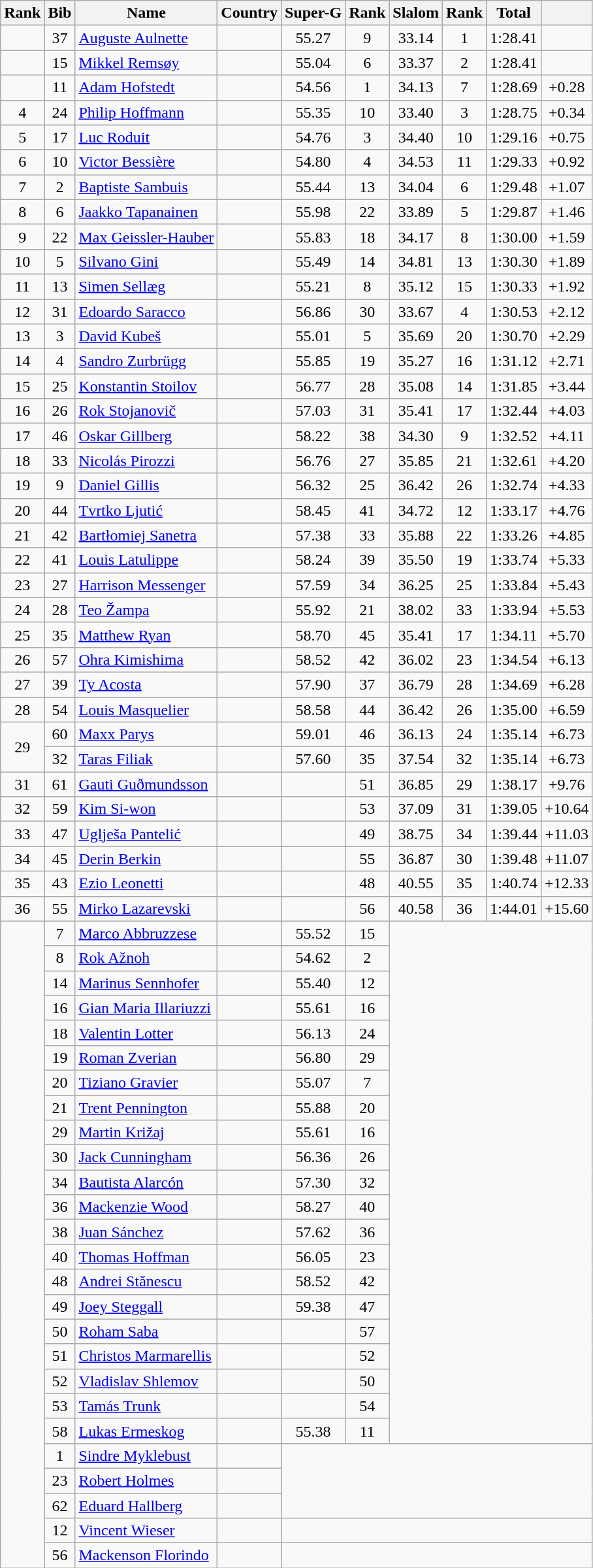<table class="wikitable sortable" style="text-align:center">
<tr>
<th>Rank</th>
<th>Bib</th>
<th>Name</th>
<th>Country</th>
<th>Super-G</th>
<th>Rank</th>
<th>Slalom</th>
<th>Rank</th>
<th>Total</th>
<th></th>
</tr>
<tr>
<td></td>
<td>37</td>
<td align=left><a href='#'>Auguste Aulnette</a></td>
<td align=left></td>
<td>55.27</td>
<td>9</td>
<td>33.14</td>
<td>1</td>
<td>1:28.41</td>
<td></td>
</tr>
<tr>
<td></td>
<td>15</td>
<td align=left><a href='#'>Mikkel Remsøy</a></td>
<td align=left></td>
<td>55.04</td>
<td>6</td>
<td>33.37</td>
<td>2</td>
<td>1:28.41</td>
<td></td>
</tr>
<tr>
<td></td>
<td>11</td>
<td align=left><a href='#'>Adam Hofstedt</a></td>
<td align=left></td>
<td>54.56</td>
<td>1</td>
<td>34.13</td>
<td>7</td>
<td>1:28.69</td>
<td>+0.28</td>
</tr>
<tr>
<td>4</td>
<td>24</td>
<td align=left><a href='#'>Philip Hoffmann</a></td>
<td align=left></td>
<td>55.35</td>
<td>10</td>
<td>33.40</td>
<td>3</td>
<td>1:28.75</td>
<td>+0.34</td>
</tr>
<tr>
<td>5</td>
<td>17</td>
<td align=left><a href='#'>Luc Roduit</a></td>
<td align=left></td>
<td>54.76</td>
<td>3</td>
<td>34.40</td>
<td>10</td>
<td>1:29.16</td>
<td>+0.75</td>
</tr>
<tr>
<td>6</td>
<td>10</td>
<td align=left><a href='#'>Victor Bessière</a></td>
<td align=left></td>
<td>54.80</td>
<td>4</td>
<td>34.53</td>
<td>11</td>
<td>1:29.33</td>
<td>+0.92</td>
</tr>
<tr>
<td>7</td>
<td>2</td>
<td align=left><a href='#'>Baptiste Sambuis</a></td>
<td align=left></td>
<td>55.44</td>
<td>13</td>
<td>34.04</td>
<td>6</td>
<td>1:29.48</td>
<td>+1.07</td>
</tr>
<tr>
<td>8</td>
<td>6</td>
<td align=left><a href='#'>Jaakko Tapanainen</a></td>
<td align=left></td>
<td>55.98</td>
<td>22</td>
<td>33.89</td>
<td>5</td>
<td>1:29.87</td>
<td>+1.46</td>
</tr>
<tr>
<td>9</td>
<td>22</td>
<td align=left><a href='#'>Max Geissler-Hauber</a></td>
<td align=left></td>
<td>55.83</td>
<td>18</td>
<td>34.17</td>
<td>8</td>
<td>1:30.00</td>
<td>+1.59</td>
</tr>
<tr>
<td>10</td>
<td>5</td>
<td align=left><a href='#'>Silvano Gini</a></td>
<td align=left></td>
<td>55.49</td>
<td>14</td>
<td>34.81</td>
<td>13</td>
<td>1:30.30</td>
<td>+1.89</td>
</tr>
<tr>
<td>11</td>
<td>13</td>
<td align=left><a href='#'>Simen Sellæg</a></td>
<td align=left></td>
<td>55.21</td>
<td>8</td>
<td>35.12</td>
<td>15</td>
<td>1:30.33</td>
<td>+1.92</td>
</tr>
<tr>
<td>12</td>
<td>31</td>
<td align=left><a href='#'>Edoardo Saracco</a></td>
<td align=left></td>
<td>56.86</td>
<td>30</td>
<td>33.67</td>
<td>4</td>
<td>1:30.53</td>
<td>+2.12</td>
</tr>
<tr>
<td>13</td>
<td>3</td>
<td align=left><a href='#'>David Kubeš</a></td>
<td align=left></td>
<td>55.01</td>
<td>5</td>
<td>35.69</td>
<td>20</td>
<td>1:30.70</td>
<td>+2.29</td>
</tr>
<tr>
<td>14</td>
<td>4</td>
<td align=left><a href='#'>Sandro Zurbrügg</a></td>
<td align=left></td>
<td>55.85</td>
<td>19</td>
<td>35.27</td>
<td>16</td>
<td>1:31.12</td>
<td>+2.71</td>
</tr>
<tr>
<td>15</td>
<td>25</td>
<td align=left><a href='#'>Konstantin Stoilov</a></td>
<td align=left></td>
<td>56.77</td>
<td>28</td>
<td>35.08</td>
<td>14</td>
<td>1:31.85</td>
<td>+3.44</td>
</tr>
<tr>
<td>16</td>
<td>26</td>
<td align=left><a href='#'>Rok Stojanovič</a></td>
<td align=left></td>
<td>57.03</td>
<td>31</td>
<td>35.41</td>
<td>17</td>
<td>1:32.44</td>
<td>+4.03</td>
</tr>
<tr>
<td>17</td>
<td>46</td>
<td align=left><a href='#'>Oskar Gillberg</a></td>
<td align=left></td>
<td>58.22</td>
<td>38</td>
<td>34.30</td>
<td>9</td>
<td>1:32.52</td>
<td>+4.11</td>
</tr>
<tr>
<td>18</td>
<td>33</td>
<td align=left><a href='#'>Nicolás Pirozzi</a></td>
<td align=left></td>
<td>56.76</td>
<td>27</td>
<td>35.85</td>
<td>21</td>
<td>1:32.61</td>
<td>+4.20</td>
</tr>
<tr>
<td>19</td>
<td>9</td>
<td align=left><a href='#'>Daniel Gillis</a></td>
<td align=left></td>
<td>56.32</td>
<td>25</td>
<td>36.42</td>
<td>26</td>
<td>1:32.74</td>
<td>+4.33</td>
</tr>
<tr>
<td>20</td>
<td>44</td>
<td align=left><a href='#'>Tvrtko Ljutić</a></td>
<td align=left></td>
<td>58.45</td>
<td>41</td>
<td>34.72</td>
<td>12</td>
<td>1:33.17</td>
<td>+4.76</td>
</tr>
<tr>
<td>21</td>
<td>42</td>
<td align=left><a href='#'>Bartłomiej Sanetra</a></td>
<td align=left></td>
<td>57.38</td>
<td>33</td>
<td>35.88</td>
<td>22</td>
<td>1:33.26</td>
<td>+4.85</td>
</tr>
<tr>
<td>22</td>
<td>41</td>
<td align=left><a href='#'>Louis Latulippe</a></td>
<td align=left></td>
<td>58.24</td>
<td>39</td>
<td>35.50</td>
<td>19</td>
<td>1:33.74</td>
<td>+5.33</td>
</tr>
<tr>
<td>23</td>
<td>27</td>
<td align=left><a href='#'>Harrison Messenger</a></td>
<td align=left></td>
<td>57.59</td>
<td>34</td>
<td>36.25</td>
<td>25</td>
<td>1:33.84</td>
<td>+5.43</td>
</tr>
<tr>
<td>24</td>
<td>28</td>
<td align=left><a href='#'>Teo Žampa</a></td>
<td align=left></td>
<td>55.92</td>
<td>21</td>
<td>38.02</td>
<td>33</td>
<td>1:33.94</td>
<td>+5.53</td>
</tr>
<tr>
<td>25</td>
<td>35</td>
<td align=left><a href='#'>Matthew Ryan</a></td>
<td align=left></td>
<td>58.70</td>
<td>45</td>
<td>35.41</td>
<td>17</td>
<td>1:34.11</td>
<td>+5.70</td>
</tr>
<tr>
<td>26</td>
<td>57</td>
<td align=left><a href='#'>Ohra Kimishima</a></td>
<td align=left></td>
<td>58.52</td>
<td>42</td>
<td>36.02</td>
<td>23</td>
<td>1:34.54</td>
<td>+6.13</td>
</tr>
<tr>
<td>27</td>
<td>39</td>
<td align=left><a href='#'>Ty Acosta</a></td>
<td align=left></td>
<td>57.90</td>
<td>37</td>
<td>36.79</td>
<td>28</td>
<td>1:34.69</td>
<td>+6.28</td>
</tr>
<tr>
<td>28</td>
<td>54</td>
<td align=left><a href='#'>Louis Masquelier</a></td>
<td align=left></td>
<td>58.58</td>
<td>44</td>
<td>36.42</td>
<td>26</td>
<td>1:35.00</td>
<td>+6.59</td>
</tr>
<tr>
<td rowspan=2>29</td>
<td>60</td>
<td align=left><a href='#'>Maxx Parys</a></td>
<td align=left></td>
<td>59.01</td>
<td>46</td>
<td>36.13</td>
<td>24</td>
<td>1:35.14</td>
<td>+6.73</td>
</tr>
<tr>
<td>32</td>
<td align=left><a href='#'>Taras Filiak</a></td>
<td align=left></td>
<td>57.60</td>
<td>35</td>
<td>37.54</td>
<td>32</td>
<td>1:35.14</td>
<td>+6.73</td>
</tr>
<tr>
<td>31</td>
<td>61</td>
<td align=left><a href='#'>Gauti Guðmundsson</a></td>
<td align=left></td>
<td></td>
<td>51</td>
<td>36.85</td>
<td>29</td>
<td>1:38.17</td>
<td>+9.76</td>
</tr>
<tr>
<td>32</td>
<td>59</td>
<td align=left><a href='#'>Kim Si-won</a></td>
<td align=left></td>
<td></td>
<td>53</td>
<td>37.09</td>
<td>31</td>
<td>1:39.05</td>
<td>+10.64</td>
</tr>
<tr>
<td>33</td>
<td>47</td>
<td align=left><a href='#'>Uglješa Pantelić</a></td>
<td align=left></td>
<td></td>
<td>49</td>
<td>38.75</td>
<td>34</td>
<td>1:39.44</td>
<td>+11.03</td>
</tr>
<tr>
<td>34</td>
<td>45</td>
<td align=left><a href='#'>Derin Berkin</a></td>
<td align=left></td>
<td></td>
<td>55</td>
<td>36.87</td>
<td>30</td>
<td>1:39.48</td>
<td>+11.07</td>
</tr>
<tr>
<td>35</td>
<td>43</td>
<td align=left><a href='#'>Ezio Leonetti</a></td>
<td align=left></td>
<td></td>
<td>48</td>
<td>40.55</td>
<td>35</td>
<td>1:40.74</td>
<td>+12.33</td>
</tr>
<tr>
<td>36</td>
<td>55</td>
<td align=left><a href='#'>Mirko Lazarevski</a></td>
<td align=left></td>
<td></td>
<td>56</td>
<td>40.58</td>
<td>36</td>
<td>1:44.01</td>
<td>+15.60</td>
</tr>
<tr>
<td rowspan="26"></td>
<td>7</td>
<td align=left><a href='#'>Marco Abbruzzese</a></td>
<td align=left></td>
<td>55.52</td>
<td>15</td>
<td colspan=4 rowspan=21></td>
</tr>
<tr>
<td>8</td>
<td align=left><a href='#'>Rok Ažnoh</a></td>
<td align=left></td>
<td>54.62</td>
<td>2</td>
</tr>
<tr>
<td>14</td>
<td align=left><a href='#'>Marinus Sennhofer</a></td>
<td align=left></td>
<td>55.40</td>
<td>12</td>
</tr>
<tr>
<td>16</td>
<td align=left><a href='#'>Gian Maria Illariuzzi</a></td>
<td align=left></td>
<td>55.61</td>
<td>16</td>
</tr>
<tr>
<td>18</td>
<td align=left><a href='#'>Valentin Lotter</a></td>
<td align=left></td>
<td>56.13</td>
<td>24</td>
</tr>
<tr>
<td>19</td>
<td align=left><a href='#'>Roman Zverian</a></td>
<td align=left></td>
<td>56.80</td>
<td>29</td>
</tr>
<tr>
<td>20</td>
<td align=left><a href='#'>Tiziano Gravier</a></td>
<td align=left></td>
<td>55.07</td>
<td>7</td>
</tr>
<tr>
<td>21</td>
<td align=left><a href='#'>Trent Pennington</a></td>
<td align=left></td>
<td>55.88</td>
<td>20</td>
</tr>
<tr>
<td>29</td>
<td align=left><a href='#'>Martin Križaj</a></td>
<td align=left></td>
<td>55.61</td>
<td>16</td>
</tr>
<tr>
<td>30</td>
<td align=left><a href='#'>Jack Cunningham</a></td>
<td align=left></td>
<td>56.36</td>
<td>26</td>
</tr>
<tr>
<td>34</td>
<td align=left><a href='#'>Bautista Alarcón</a></td>
<td align=left></td>
<td>57.30</td>
<td>32</td>
</tr>
<tr>
<td>36</td>
<td align=left><a href='#'>Mackenzie Wood</a></td>
<td align=left></td>
<td>58.27</td>
<td>40</td>
</tr>
<tr>
<td>38</td>
<td align=left><a href='#'>Juan Sánchez</a></td>
<td align=left></td>
<td>57.62</td>
<td>36</td>
</tr>
<tr>
<td>40</td>
<td align=left><a href='#'>Thomas Hoffman</a></td>
<td align=left></td>
<td>56.05</td>
<td>23</td>
</tr>
<tr>
<td>48</td>
<td align=left><a href='#'>Andrei Stănescu</a></td>
<td align=left></td>
<td>58.52</td>
<td>42</td>
</tr>
<tr>
<td>49</td>
<td align=left><a href='#'>Joey Steggall</a></td>
<td align=left></td>
<td>59.38</td>
<td>47</td>
</tr>
<tr>
<td>50</td>
<td align=left><a href='#'>Roham Saba</a></td>
<td align=left></td>
<td></td>
<td>57</td>
</tr>
<tr>
<td>51</td>
<td align=left><a href='#'>Christos Marmarellis</a></td>
<td align=left></td>
<td></td>
<td>52</td>
</tr>
<tr>
<td>52</td>
<td align=left><a href='#'>Vladislav Shlemov</a></td>
<td align=left></td>
<td></td>
<td>50</td>
</tr>
<tr>
<td>53</td>
<td align=left><a href='#'>Tamás Trunk</a></td>
<td align=left></td>
<td></td>
<td>54</td>
</tr>
<tr>
<td>58</td>
<td align=left><a href='#'>Lukas Ermeskog</a></td>
<td align=left></td>
<td>55.38</td>
<td>11</td>
</tr>
<tr>
<td>1</td>
<td align=left><a href='#'>Sindre Myklebust</a></td>
<td align=left></td>
<td colspan=6 rowspan=3></td>
</tr>
<tr>
<td>23</td>
<td align=left><a href='#'>Robert Holmes</a></td>
<td align=left></td>
</tr>
<tr>
<td>62</td>
<td align=left><a href='#'>Eduard Hallberg</a></td>
<td align=left></td>
</tr>
<tr>
<td>12</td>
<td align=left><a href='#'>Vincent Wieser</a></td>
<td align=left></td>
<td colspan=6></td>
</tr>
<tr>
<td>56</td>
<td align=left><a href='#'>Mackenson Florindo</a></td>
<td align=left></td>
<td colspan="6"></td>
</tr>
</table>
